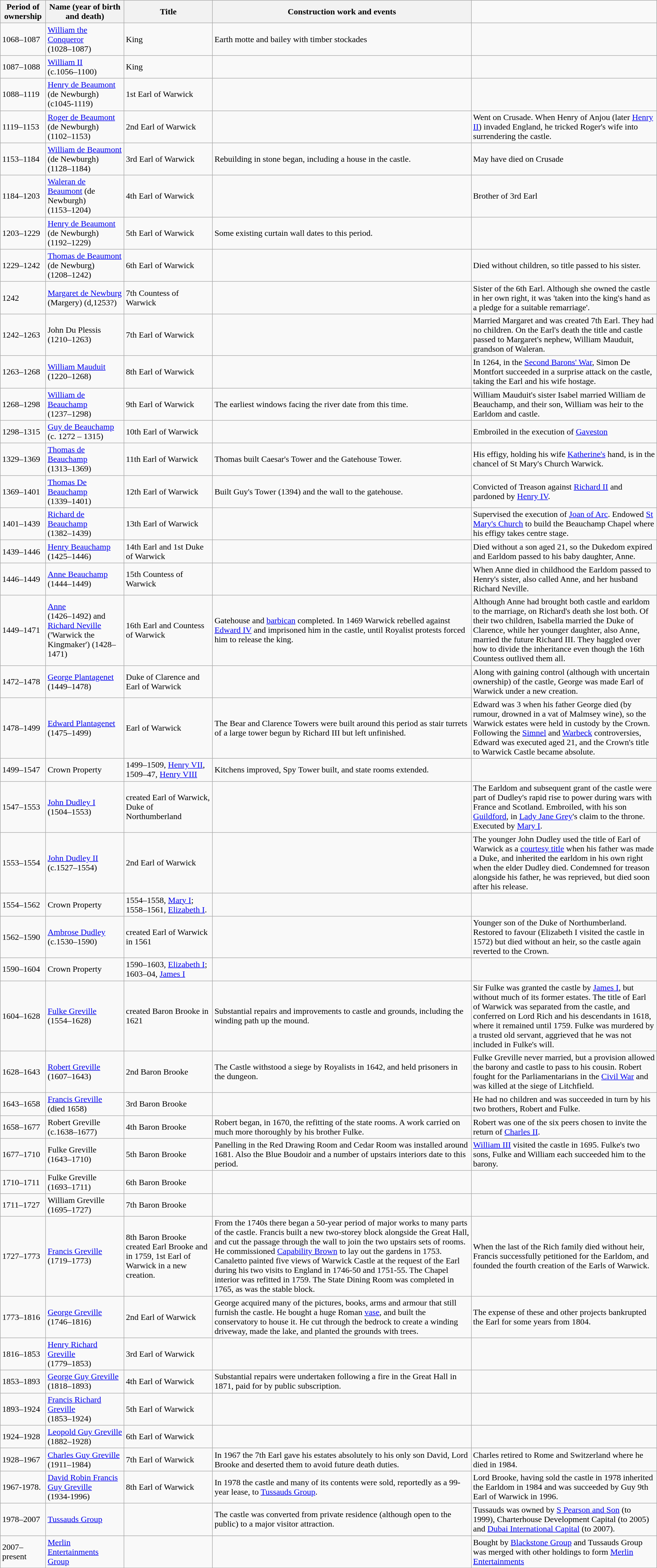<table class="wikitable" border="2">
<tr>
<th scope="col"><strong>Period of ownership</strong></th>
<th scope="col"><strong>Name (year of birth and death)</strong></th>
<th scope="col"><strong> Title </strong></th>
<th scope="col"><strong> Construction work and events </strong></th>
</tr>
<tr>
<td>1068–1087</td>
<td><a href='#'>William the Conqueror</a><br>(1028–1087)</td>
<td>King	</td>
<td>Earth motte and bailey with timber stockades</td>
<td></td>
</tr>
<tr>
<td>1087–1088</td>
<td><a href='#'>William II</a><br>(c.1056–1100)</td>
<td>King</td>
<td></td>
<td></td>
</tr>
<tr>
<td>1088–1119</td>
<td><a href='#'>Henry de Beaumont</a> (de Newburgh)<br>(c1045-1119)</td>
<td>1st Earl of Warwick</td>
<td></td>
<td></td>
</tr>
<tr>
<td>1119–1153</td>
<td><a href='#'>Roger de Beaumont</a> (de Newburgh)<br>(1102–1153)</td>
<td>2nd Earl of Warwick</td>
<td></td>
<td>Went on Crusade. When Henry of Anjou (later <a href='#'>Henry II</a>) invaded England, he tricked Roger's wife into surrendering the castle.</td>
</tr>
<tr>
<td>1153–1184</td>
<td><a href='#'>William de Beaumont</a> (de Newburgh)<br>(1128–1184)</td>
<td>3rd Earl of Warwick</td>
<td>Rebuilding in stone began, including a house in the castle.</td>
<td>May have died on Crusade</td>
</tr>
<tr>
<td>1184–1203</td>
<td><a href='#'>Waleran de Beaumont</a> (de Newburgh)<br>(1153–1204)</td>
<td>4th Earl of Warwick</td>
<td></td>
<td>Brother of 3rd Earl</td>
</tr>
<tr>
<td>1203–1229</td>
<td><a href='#'>Henry de Beaumont</a> (de Newburgh)<br>(1192–1229)</td>
<td>5th Earl of Warwick</td>
<td>Some existing curtain wall dates to this period.</td>
<td></td>
</tr>
<tr>
<td>1229–1242</td>
<td><a href='#'>Thomas de Beaumont</a> (de Newburg)<br>(1208–1242)</td>
<td>6th Earl of Warwick</td>
<td></td>
<td>Died without children, so title passed to his sister.</td>
</tr>
<tr>
<td>1242</td>
<td><a href='#'>Margaret de Newburg</a><br>(Margery) (d,1253?)</td>
<td>7th Countess of Warwick</td>
<td></td>
<td>Sister of the 6th Earl. Although she owned the castle in her own right, it was 'taken into the king's hand as a pledge for a suitable remarriage'.</td>
</tr>
<tr>
<td>1242–1263</td>
<td>John Du Plessis<br>(1210–1263)</td>
<td>7th Earl of Warwick</td>
<td></td>
<td>Married Margaret and was created 7th Earl. They had no children. On the Earl's death the title and castle passed to Margaret's nephew, William Mauduit, grandson of Waleran.</td>
</tr>
<tr>
<td>1263–1268</td>
<td><a href='#'>William Mauduit</a><br>(1220–1268)</td>
<td>8th Earl of Warwick</td>
<td></td>
<td>In 1264, in the <a href='#'>Second Barons' War</a>, Simon De Montfort succeeded in a surprise attack on the castle, taking the Earl and his wife hostage.</td>
</tr>
<tr>
<td>1268–1298</td>
<td><a href='#'>William de Beauchamp</a><br>(1237–1298)</td>
<td>9th Earl of Warwick</td>
<td>The earliest windows facing the river date from this time.</td>
<td>William Mauduit's sister Isabel married William de Beauchamp, and their son, William was heir to the Earldom and castle.</td>
</tr>
<tr>
<td>1298–1315</td>
<td><a href='#'>Guy de Beauchamp</a><br>(c. 1272 – 1315)</td>
<td>10th Earl of Warwick</td>
<td></td>
<td>Embroiled in the execution of <a href='#'>Gaveston</a></td>
</tr>
<tr>
<td>1329–1369</td>
<td><a href='#'>Thomas de Beauchamp</a><br>(1313–1369)</td>
<td>11th Earl of Warwick	</td>
<td>Thomas built Caesar's Tower and the Gatehouse Tower.</td>
<td>His effigy, holding his wife <a href='#'>Katherine's</a> hand, is in the chancel of St Mary's Church Warwick.</td>
</tr>
<tr>
<td>1369–1401</td>
<td><a href='#'>Thomas De Beauchamp</a><br>(1339–1401)</td>
<td>12th Earl of Warwick</td>
<td>Built Guy's Tower (1394) and the wall to the gatehouse.</td>
<td>Convicted of Treason against <a href='#'>Richard II</a> and pardoned by <a href='#'>Henry IV</a>.</td>
</tr>
<tr>
<td>1401–1439</td>
<td><a href='#'>Richard de Beauchamp</a><br>(1382–1439)</td>
<td>13th Earl of Warwick	</td>
<td></td>
<td>Supervised the execution of <a href='#'>Joan of Arc</a>. Endowed <a href='#'>St Mary's Church</a> to build the Beauchamp Chapel where his effigy takes centre stage.</td>
</tr>
<tr>
<td>1439–1446</td>
<td><a href='#'>Henry Beauchamp</a><br>(1425–1446)</td>
<td>14th Earl and 1st Duke of Warwick</td>
<td></td>
<td>Died without a son aged 21, so the Dukedom expired and Earldom passed to his baby daughter, Anne.</td>
</tr>
<tr>
<td>1446–1449</td>
<td><a href='#'>Anne Beauchamp</a><br>(1444–1449)</td>
<td>15th Countess of Warwick</td>
<td></td>
<td>When Anne died in childhood the Earldom passed to Henry's sister, also called Anne, and her husband Richard Neville.</td>
</tr>
<tr>
<td>1449–1471</td>
<td><a href='#'>Anne</a><br>(1426–1492) and <a href='#'>Richard Neville</a> ('Warwick the Kingmaker') (1428–1471)</td>
<td>16th Earl and Countess of Warwick</td>
<td>Gatehouse and <a href='#'>barbican</a> completed. In 1469 Warwick rebelled against <a href='#'>Edward IV</a> and imprisoned him in the castle, until Royalist protests forced him to release the king.</td>
<td>Although Anne had brought both castle and earldom to the marriage, on Richard's death she lost both. Of their two children, Isabella married the Duke of Clarence, while her younger daughter, also Anne, married the future Richard III. They haggled over how to divide the inheritance even though the 16th Countess outlived them all.</td>
</tr>
<tr>
<td>1472–1478</td>
<td><a href='#'>George Plantagenet</a><br>(1449–1478)</td>
<td>Duke of Clarence and Earl of Warwick</td>
<td></td>
<td>Along with gaining control (although with uncertain ownership) of the castle, George was made Earl of Warwick under a new creation.</td>
</tr>
<tr>
<td>1478–1499</td>
<td><a href='#'>Edward Plantagenet</a><br>(1475–1499)</td>
<td>Earl of Warwick</td>
<td>The Bear and Clarence Towers were built around this period as stair turrets of a large tower begun by Richard III but left unfinished.</td>
<td>Edward was 3 when his father George died (by rumour, drowned in a vat of Malmsey wine), so the Warwick estates were held in custody by the Crown. Following the <a href='#'>Simnel</a> and <a href='#'>Warbeck</a> controversies, Edward was executed aged 21, and the Crown's title to Warwick Castle became absolute.</td>
</tr>
<tr>
<td>1499–1547</td>
<td>Crown Property</td>
<td>1499–1509, <a href='#'>Henry VII</a>, 1509–47, <a href='#'>Henry VIII</a></td>
<td>Kitchens improved, Spy Tower built, and state rooms extended.</td>
<td></td>
</tr>
<tr>
<td>1547–1553</td>
<td><a href='#'>John Dudley I</a><br>(1504–1553)</td>
<td>created Earl of Warwick, Duke of Northumberland </td>
<td></td>
<td>The Earldom  and subsequent grant of the castle were part of Dudley's rapid rise to power during wars with France and Scotland. Embroiled, with his son <a href='#'>Guildford</a>, in <a href='#'>Lady Jane Grey</a>'s claim to the throne. Executed by <a href='#'>Mary I</a>.</td>
</tr>
<tr>
<td>1553–1554</td>
<td><a href='#'>John Dudley II</a><br>(c.1527–1554)</td>
<td>2nd Earl of Warwick</td>
<td></td>
<td>The younger John Dudley used the title of Earl of Warwick as a <a href='#'>courtesy title</a> when his father was made a Duke, and inherited the earldom in his own right when the elder Dudley died. Condemned for treason alongside his father, he was reprieved, but died soon after his release.</td>
</tr>
<tr>
<td>1554–1562</td>
<td>Crown Property</td>
<td>1554–1558, <a href='#'>Mary I</a>;<br>1558–1561, <a href='#'>Elizabeth I</a>.</td>
<td></td>
<td></td>
</tr>
<tr>
<td>1562–1590</td>
<td><a href='#'>Ambrose Dudley</a><br>(c.1530–1590)</td>
<td>created Earl of Warwick in 1561</td>
<td></td>
<td>Younger son of the Duke of Northumberland. Restored to favour (Elizabeth I visited the castle in 1572) but died without an heir, so the castle again reverted to the Crown.</td>
</tr>
<tr>
<td>1590–1604</td>
<td>Crown Property</td>
<td>1590–1603, <a href='#'>Elizabeth I</a>; 1603–04, <a href='#'>James I</a></td>
<td></td>
<td></td>
</tr>
<tr>
<td>1604–1628</td>
<td><a href='#'>Fulke Greville</a><br>(1554–1628)</td>
<td>created Baron Brooke in 1621 </td>
<td>Substantial repairs and improvements to castle and grounds, including the winding path up the mound.</td>
<td>Sir Fulke was granted the castle by <a href='#'>James I</a>, but without much of its former estates. The title of Earl of Warwick was separated from the castle, and conferred on Lord Rich and his descendants in 1618, where it remained until 1759. Fulke was murdered by a trusted old servant, aggrieved that he was not included in Fulke's will.</td>
</tr>
<tr>
<td>1628–1643</td>
<td><a href='#'>Robert Greville</a><br>(1607–1643)</td>
<td>2nd Baron Brooke </td>
<td>The Castle withstood a siege by Royalists in 1642, and held prisoners in the dungeon.</td>
<td>Fulke Greville never married, but a provision allowed the barony and castle to pass to his cousin. Robert fought for the Parliamentarians in the <a href='#'>Civil War</a> and was killed at the siege of Litchfield.</td>
</tr>
<tr>
<td>1643–1658</td>
<td><a href='#'>Francis Greville</a><br>(died 1658)</td>
<td>3rd Baron Brooke</td>
<td></td>
<td>He had no children and was succeeded in turn by his two brothers, Robert and Fulke.</td>
</tr>
<tr>
<td>1658–1677</td>
<td>Robert Greville<br>(c.1638–1677)</td>
<td>4th Baron Brooke</td>
<td>Robert began, in 1670, the refitting of the state rooms. A work carried on much more thoroughly by his brother Fulke.</td>
<td>Robert was one of the six peers chosen to invite the return of <a href='#'>Charles II</a>.</td>
</tr>
<tr>
<td>1677–1710</td>
<td>Fulke Greville<br>(1643–1710)</td>
<td>5th Baron Brooke</td>
<td>Panelling in the Red Drawing Room and Cedar Room was installed around 1681. Also the Blue Boudoir and a number of upstairs interiors date to this period.</td>
<td><a href='#'>William III</a> visited the castle in 1695. Fulke's two sons, Fulke and William each succeeded him to the barony.</td>
</tr>
<tr>
<td>1710–1711</td>
<td>Fulke Greville<br>(1693–1711)</td>
<td>6th Baron Brooke</td>
<td></td>
<td></td>
</tr>
<tr>
<td>1711–1727</td>
<td>William Greville<br>(1695–1727)</td>
<td>7th Baron Brooke</td>
<td></td>
<td></td>
</tr>
<tr>
<td>1727–1773</td>
<td><a href='#'>Francis Greville</a><br>(1719–1773)</td>
<td>8th Baron Brooke created Earl Brooke and in 1759, 1st Earl of Warwick in a new creation.</td>
<td>From the 1740s there began a 50-year period of major works to many parts of the castle. Francis built a new two-storey block alongside the Great Hall, and cut the passage through the wall to join the two upstairs sets of rooms. He commissioned <a href='#'>Capability Brown</a> to lay out the gardens in 1753. Canaletto painted five views of Warwick Castle at the request of the Earl during his two visits to England in 1746-50 and 1751-55. The Chapel interior was refitted in 1759. The State Dining Room was completed in 1765, as was the stable block.</td>
<td>When the last of the Rich family died without heir, Francis successfully petitioned for the Earldom, and founded the fourth creation of the Earls of Warwick.</td>
</tr>
<tr>
<td>1773–1816</td>
<td><a href='#'>George Greville</a><br>(1746–1816)</td>
<td>2nd Earl of Warwick</td>
<td>George acquired many of the pictures, books, arms and armour that still furnish the castle. He bought a huge Roman <a href='#'>vase</a>, and built the conservatory to house it. He cut through the bedrock to create a winding driveway, made the lake, and planted the grounds with trees.</td>
<td>The expense of these and other projects bankrupted the Earl for some years from 1804.</td>
</tr>
<tr>
<td>1816–1853</td>
<td><a href='#'>Henry Richard Greville</a><br>(1779–1853)</td>
<td>3rd Earl of Warwick </td>
<td></td>
<td></td>
</tr>
<tr>
<td>1853–1893</td>
<td><a href='#'>George Guy Greville</a><br>(1818–1893)</td>
<td>4th Earl of Warwick</td>
<td>Substantial repairs were undertaken following a fire in the Great Hall in 1871, paid for by public subscription.</td>
<td></td>
</tr>
<tr>
<td>1893–1924</td>
<td><a href='#'>Francis Richard Greville</a><br>(1853–1924)</td>
<td>5th Earl of Warwick </td>
<td></td>
<td></td>
</tr>
<tr>
<td>1924–1928</td>
<td><a href='#'>Leopold Guy Greville</a><br>(1882–1928)</td>
<td>6th Earl of Warwick</td>
<td></td>
<td></td>
</tr>
<tr>
<td>1928–1967</td>
<td><a href='#'>Charles Guy Greville</a><br>(1911–1984)</td>
<td>7th Earl of Warwick</td>
<td>In 1967 the 7th Earl gave his estates absolutely to his only son David, Lord Brooke and deserted them to avoid future death duties.</td>
<td>Charles retired to Rome and Switzerland where he died in 1984.</td>
</tr>
<tr>
<td>1967-1978.</td>
<td><a href='#'>David Robin Francis Guy Greville</a><br>(1934-1996)</td>
<td>8th Earl of Warwick</td>
<td>In 1978 the castle and many of its contents were sold, reportedly as a 99-year lease, to <a href='#'>Tussauds Group</a>.</td>
<td>Lord Brooke, having sold the castle in 1978 inherited the Earldom in 1984 and was succeeded by Guy 9th Earl of Warwick in 1996.</td>
</tr>
<tr>
<td>1978–2007</td>
<td><a href='#'>Tussauds Group</a></td>
<td></td>
<td>The castle was converted from private residence (although open to the public) to a major visitor attraction.</td>
<td>Tussauds was owned by <a href='#'>S Pearson and Son</a> (to 1999), Charterhouse Development Capital (to 2005) and <a href='#'>Dubai International Capital</a> (to 2007).</td>
</tr>
<tr>
<td>2007– present</td>
<td><a href='#'>Merlin Entertainments Group</a></td>
<td></td>
<td></td>
<td>Bought by <a href='#'>Blackstone Group</a> and Tussauds Group was merged with other holdings to form <a href='#'>Merlin Entertainments</a></td>
</tr>
<tr>
</tr>
</table>
